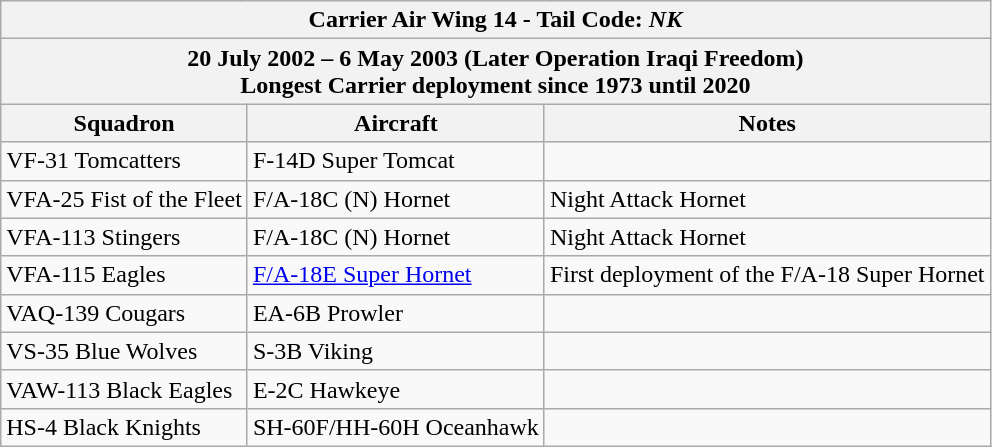<table class="wikitable">
<tr>
<th colspan="3">Carrier Air Wing 14 - Tail Code: <em>NK</em></th>
</tr>
<tr>
<th colspan="3">20 July 2002 – 6 May 2003 (Later Operation Iraqi Freedom)<br>Longest Carrier deployment since 1973 until 2020</th>
</tr>
<tr>
<th>Squadron</th>
<th>Aircraft</th>
<th>Notes</th>
</tr>
<tr>
<td>VF-31 Tomcatters</td>
<td>F-14D Super Tomcat</td>
<td></td>
</tr>
<tr>
<td>VFA-25 Fist of the Fleet</td>
<td>F/A-18C (N) Hornet</td>
<td>Night Attack Hornet</td>
</tr>
<tr>
<td>VFA-113 Stingers</td>
<td>F/A-18C (N) Hornet</td>
<td>Night Attack Hornet</td>
</tr>
<tr>
<td>VFA-115 Eagles</td>
<td><a href='#'>F/A-18E Super Hornet</a></td>
<td>First deployment of the F/A-18 Super Hornet</td>
</tr>
<tr>
<td>VAQ-139 Cougars</td>
<td>EA-6B Prowler</td>
<td></td>
</tr>
<tr>
<td>VS-35 Blue Wolves</td>
<td>S-3B Viking</td>
<td></td>
</tr>
<tr>
<td>VAW-113 Black Eagles</td>
<td>E-2C Hawkeye</td>
<td></td>
</tr>
<tr>
<td>HS-4 Black Knights</td>
<td>SH-60F/HH-60H Oceanhawk</td>
<td></td>
</tr>
</table>
